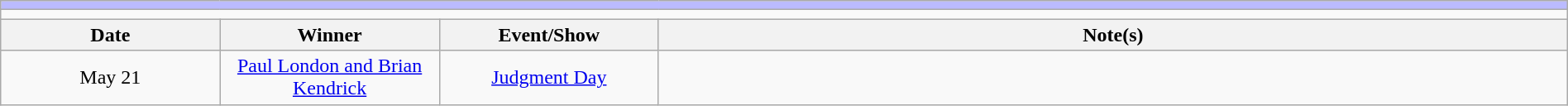<table class="wikitable" style="text-align:center; width:100%;">
<tr style="background:#BBF;">
<td colspan="5"></td>
</tr>
<tr>
<td colspan="5"><strong></strong></td>
</tr>
<tr>
<th width=14%>Date</th>
<th width=14%>Winner</th>
<th width=14%>Event/Show</th>
<th width=58%>Note(s)</th>
</tr>
<tr>
<td>May 21</td>
<td><a href='#'>Paul London and Brian Kendrick</a></td>
<td><a href='#'>Judgment Day</a></td>
<td></td>
</tr>
</table>
